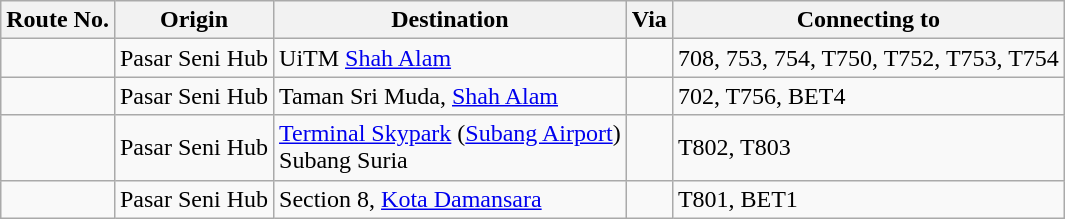<table class="wikitable">
<tr>
<th>Route No.</th>
<th>Origin</th>
<th>Destination</th>
<th>Via</th>
<th>Connecting to</th>
</tr>
<tr>
<td><strong></strong></td>
<td>  Pasar Seni Hub</td>
<td>UiTM <a href='#'>Shah Alam</a></td>
<td></td>
<td>708, 753, 754, T750, T752, T753, T754</td>
</tr>
<tr>
<td><strong></strong></td>
<td>  Pasar Seni Hub</td>
<td>Taman Sri Muda, <a href='#'>Shah Alam</a></td>
<td></td>
<td>702, T756, BET4</td>
</tr>
<tr>
<td><strong></strong></td>
<td>  Pasar Seni Hub</td>
<td> <a href='#'>Terminal Skypark</a> (<a href='#'>Subang Airport</a>)<br>Subang Suria</td>
<td></td>
<td>T802, T803</td>
</tr>
<tr>
<td><strong></strong></td>
<td>  Pasar Seni Hub</td>
<td>Section 8, <a href='#'>Kota Damansara</a></td>
<td></td>
<td>T801, BET1</td>
</tr>
</table>
